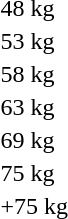<table>
<tr>
<td>48 kg<br></td>
<td></td>
<td></td>
<td></td>
</tr>
<tr>
<td>53 kg<br></td>
<td></td>
<td></td>
<td></td>
</tr>
<tr>
<td>58 kg<br></td>
<td></td>
<td></td>
<td></td>
</tr>
<tr>
<td>63 kg<br></td>
<td></td>
<td></td>
<td></td>
</tr>
<tr>
<td>69 kg<br></td>
<td></td>
<td></td>
<td></td>
</tr>
<tr>
<td>75 kg<br></td>
<td></td>
<td></td>
<td></td>
</tr>
<tr>
<td>+75 kg<br></td>
<td></td>
<td></td>
<td></td>
</tr>
</table>
